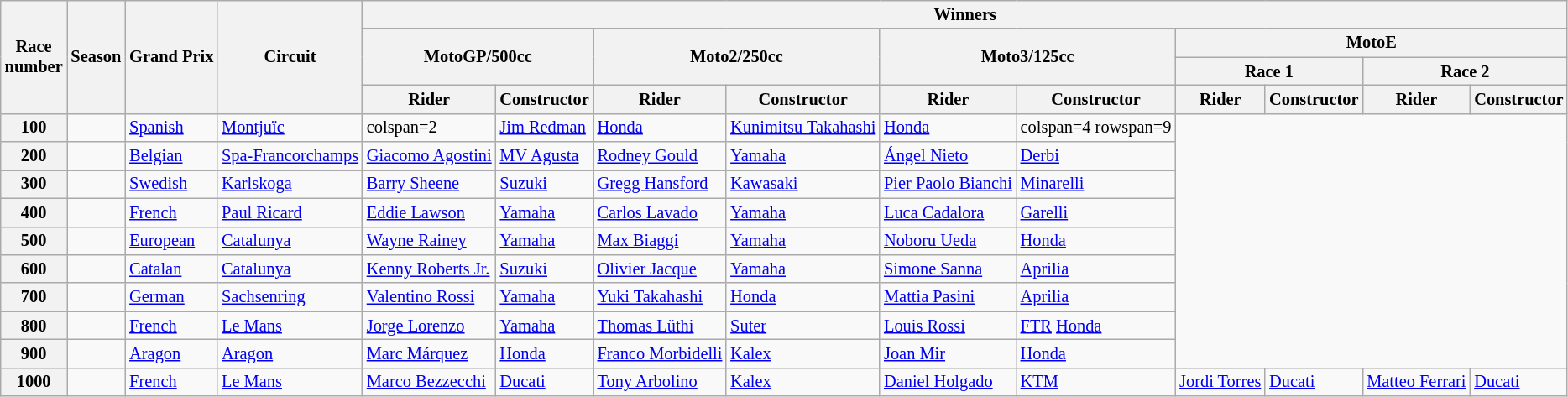<table class="wikitable sortable" style="font-size: 85%;">
<tr>
<th rowspan="4">Race<br>number</th>
<th rowspan="4">Season</th>
<th rowspan="4">Grand Prix</th>
<th rowspan="4">Circuit</th>
<th colspan="10">Winners</th>
</tr>
<tr>
<th rowspan="2" colspan="2">MotoGP/500cc</th>
<th rowspan="2" colspan="2">Moto2/250cc</th>
<th rowspan="2" colspan="2">Moto3/125cc</th>
<th colspan="4">MotoE</th>
</tr>
<tr>
<th colspan="2">Race 1</th>
<th colspan="2">Race 2</th>
</tr>
<tr>
<th scope="col">Rider</th>
<th scope="col">Constructor</th>
<th scope="col">Rider</th>
<th scope="col">Constructor</th>
<th scope="col">Rider</th>
<th scope="col">Constructor</th>
<th scope="col">Rider</th>
<th scope="col">Constructor</th>
<th scope="col">Rider</th>
<th scope="col">Constructor</th>
</tr>
<tr>
<th>100</th>
<td align="center"></td>
<td data-sort-value="SPA"> <a href='#'>Spanish</a></td>
<td><a href='#'>Montjuïc</a></td>
<td>colspan=2 </td>
<td data-sort-value="RED"> <a href='#'>Jim Redman</a></td>
<td data-sort-value="HON"> <a href='#'>Honda</a></td>
<td data-sort-value="TAK" nowrap> <a href='#'>Kunimitsu Takahashi</a></td>
<td data-sort-value="HON"> <a href='#'>Honda</a></td>
<td>colspan=4 rowspan=9 </td>
</tr>
<tr>
<th>200</th>
<td align="center"></td>
<td data-sort-value="BEL"> <a href='#'>Belgian</a></td>
<td nowrap><a href='#'>Spa-Francorchamps</a></td>
<td data-sort-value="AGO"> <a href='#'>Giacomo Agostini</a></td>
<td data-sort-value="MV" nowrap> <a href='#'>MV Agusta</a></td>
<td data-sort-value="GOU"> <a href='#'>Rodney Gould</a></td>
<td data-sort-value="YAM"> <a href='#'>Yamaha</a></td>
<td data-sort-value="NIE"> <a href='#'>Ángel Nieto</a></td>
<td data-sort-value="DER"> <a href='#'>Derbi</a></td>
</tr>
<tr>
<th>300</th>
<td align="center"></td>
<td data-sort-value="SWE"> <a href='#'>Swedish</a></td>
<td><a href='#'>Karlskoga</a></td>
<td data-sort-value="SHE"> <a href='#'>Barry Sheene</a></td>
<td data-sort-value="SUZ"> <a href='#'>Suzuki</a></td>
<td data-sort-value="HAN"> <a href='#'>Gregg Hansford</a></td>
<td data-sort-value="KAW"> <a href='#'>Kawasaki</a></td>
<td data-sort-value="BIA"> <a href='#'>Pier Paolo Bianchi</a></td>
<td data-sort-value="MIN"> <a href='#'>Minarelli</a></td>
</tr>
<tr>
<th>400</th>
<td align="center"></td>
<td data-sort-value="FRE"> <a href='#'>French</a></td>
<td><a href='#'>Paul Ricard</a></td>
<td data-sort-value="LAW"> <a href='#'>Eddie Lawson</a></td>
<td data-sort-value="YAM"> <a href='#'>Yamaha</a></td>
<td data-sort-value="LAV"> <a href='#'>Carlos Lavado</a></td>
<td data-sort-value="YAM"> <a href='#'>Yamaha</a></td>
<td data-sort-value="CAD"> <a href='#'>Luca Cadalora</a></td>
<td data-sort-value="MIN"> <a href='#'>Garelli</a></td>
</tr>
<tr>
<th>500</th>
<td align="center"></td>
<td data-sort-value="EUR" nowrap> <a href='#'>European</a></td>
<td><a href='#'>Catalunya</a></td>
<td data-sort-value="RAI"> <a href='#'>Wayne Rainey</a></td>
<td data-sort-value="YAM"> <a href='#'>Yamaha</a></td>
<td data-sort-value="BIA"> <a href='#'>Max Biaggi</a></td>
<td data-sort-value="YAM"> <a href='#'>Yamaha</a></td>
<td data-sort-value="UED"> <a href='#'>Noboru Ueda</a></td>
<td data-sort-value="HON"> <a href='#'>Honda</a></td>
</tr>
<tr>
<th>600</th>
<td align="center"></td>
<td data-sort-value="CAT"> <a href='#'>Catalan</a></td>
<td><a href='#'>Catalunya</a></td>
<td data-sort-value="ROB" nowrap> <a href='#'>Kenny Roberts Jr.</a></td>
<td data-sort-value="SUZ"> <a href='#'>Suzuki</a></td>
<td data-sort-value="JAC"> <a href='#'>Olivier Jacque</a></td>
<td data-sort-value="YAM"> <a href='#'>Yamaha</a></td>
<td data-sort-value="SAN"> <a href='#'>Simone Sanna</a></td>
<td data-sort-value="APR"> <a href='#'>Aprilia</a></td>
</tr>
<tr>
<th>700</th>
<td align="center"></td>
<td data-sort-value="GER"> <a href='#'>German</a></td>
<td><a href='#'>Sachsenring</a></td>
<td data-sort-value="ROS"> <a href='#'>Valentino Rossi</a></td>
<td data-sort-value="YAM"> <a href='#'>Yamaha</a></td>
<td data-sort-value="TAK"> <a href='#'>Yuki Takahashi</a></td>
<td data-sort-value="HON"> <a href='#'>Honda</a></td>
<td data-sort-value="PAS"> <a href='#'>Mattia Pasini</a></td>
<td data-sort-value="APR"> <a href='#'>Aprilia</a></td>
</tr>
<tr>
<th>800</th>
<td align="center"></td>
<td data-sort-value="FRE"> <a href='#'>French</a></td>
<td><a href='#'>Le Mans</a></td>
<td data-sort-value="LOR"> <a href='#'>Jorge Lorenzo</a></td>
<td data-sort-value="YAM"> <a href='#'>Yamaha</a></td>
<td data-sort-value="LUT"> <a href='#'>Thomas Lüthi</a></td>
<td data-sort-value="SUT"> <a href='#'>Suter</a></td>
<td data-sort-value="ROS"> <a href='#'>Louis Rossi</a></td>
<td data-sort-value="FTR" nowrap> <a href='#'>FTR</a> <a href='#'>Honda</a></td>
</tr>
<tr>
<th>900</th>
<td align="center"></td>
<td data-sort-value="ARA"> <a href='#'>Aragon</a></td>
<td><a href='#'>Aragon</a></td>
<td data-sort-value="MAR"> <a href='#'>Marc Márquez</a></td>
<td data-sort-value="HON"> <a href='#'>Honda</a></td>
<td data-sort-value="MOR" nowrap> <a href='#'>Franco Morbidelli</a></td>
<td data-sort-value="KAL"> <a href='#'>Kalex</a></td>
<td data-sort-value="MIR"> <a href='#'>Joan Mir</a></td>
<td data-sort-value="HON"> <a href='#'>Honda</a></td>
</tr>
<tr>
<th>1000</th>
<td align="center"></td>
<td data-sort-value="FRE"> <a href='#'>French</a></td>
<td><a href='#'>Le Mans</a></td>
<td data-sort-value="BEZ"> <a href='#'>Marco Bezzecchi</a></td>
<td data-sort-value="DUC"> <a href='#'>Ducati</a></td>
<td data-sort-value="ARB"> <a href='#'>Tony Arbolino</a></td>
<td data-sort-value="KAL"> <a href='#'>Kalex</a></td>
<td data-sort-value="HOL"> <a href='#'>Daniel Holgado</a></td>
<td data-sort-value="KTM"> <a href='#'>KTM</a></td>
<td data-sort-value="TOR" nowrap> <a href='#'>Jordi Torres</a></td>
<td data-sort-value="DUC"> <a href='#'>Ducati</a></td>
<td data-sort-value="FER" nowrap> <a href='#'>Matteo Ferrari</a></td>
<td data-sort-value="DUC"> <a href='#'>Ducati</a></td>
</tr>
</table>
